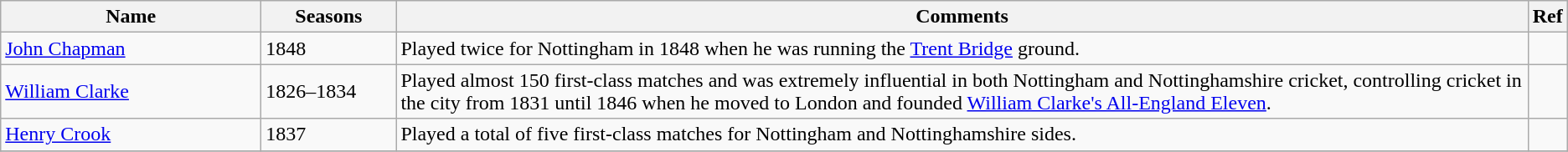<table class="wikitable">
<tr>
<th style="width:200px">Name</th>
<th style="width: 100px">Seasons</th>
<th>Comments</th>
<th>Ref</th>
</tr>
<tr>
<td><a href='#'>John Chapman</a></td>
<td>1848</td>
<td>Played twice for Nottingham in 1848 when he was running the <a href='#'>Trent Bridge</a> ground.</td>
<td></td>
</tr>
<tr>
<td><a href='#'>William Clarke</a></td>
<td>1826–1834</td>
<td>Played almost 150 first-class matches and was extremely influential in both Nottingham and Nottinghamshire cricket, controlling cricket in the city from 1831 until 1846 when he moved to London and founded <a href='#'>William Clarke's All-England Eleven</a>.</td>
<td></td>
</tr>
<tr>
<td><a href='#'>Henry Crook</a></td>
<td>1837</td>
<td>Played a total of five first-class matches for Nottingham and Nottinghamshire sides.</td>
<td></td>
</tr>
<tr>
</tr>
</table>
